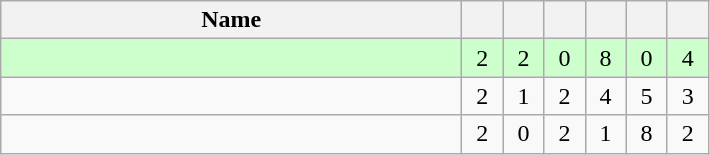<table class=wikitable style="text-align:center">
<tr>
<th width=300>Name</th>
<th width=20></th>
<th width=20></th>
<th width=20></th>
<th width=20></th>
<th width=20></th>
<th width=20></th>
</tr>
<tr style="background-color:#ccffcc;">
<td style="text-align:left;"></td>
<td>2</td>
<td>2</td>
<td>0</td>
<td>8</td>
<td>0</td>
<td>4</td>
</tr>
<tr>
<td style="text-align:left;"></td>
<td>2</td>
<td>1</td>
<td>2</td>
<td>4</td>
<td>5</td>
<td>3</td>
</tr>
<tr>
<td style="text-align:left;"></td>
<td>2</td>
<td>0</td>
<td>2</td>
<td>1</td>
<td>8</td>
<td>2</td>
</tr>
</table>
